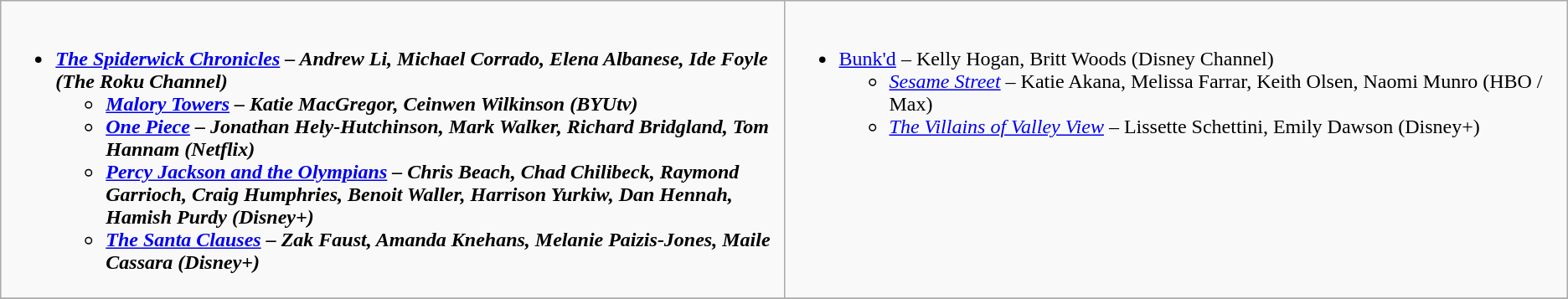<table class=wikitable>
<tr>
<td style="vertical-align:top;" width="50%"><br><ul><li><strong><em><a href='#'>The Spiderwick Chronicles</a><em> – Andrew Li, Michael Corrado, Elena Albanese, Ide Foyle (The Roku Channel)<strong><ul><li></em><a href='#'>Malory Towers</a><em> – Katie MacGregor, Ceinwen Wilkinson  (BYUtv)</li><li></em><a href='#'>One Piece</a><em> – Jonathan Hely-Hutchinson, Mark Walker, Richard Bridgland, Tom Hannam (Netflix)</li><li></em><a href='#'>Percy Jackson and the Olympians</a><em> – Chris Beach, Chad Chilibeck, Raymond Garrioch, Craig Humphries, Benoit Waller, Harrison Yurkiw, Dan Hennah, Hamish Purdy (Disney+)</li><li></em><a href='#'>The Santa Clauses</a><em> – Zak Faust, Amanda Knehans, Melanie Paizis-Jones, Maile Cassara (Disney+)</li></ul></li></ul></td>
<td style="vertical-align:top;" width="50%"><br><ul><li></em></strong><a href='#'>Bunk'd</a></em> – Kelly Hogan, Britt Woods (Disney Channel)</strong><ul><li><em><a href='#'>Sesame Street</a></em> – Katie Akana, Melissa Farrar, Keith Olsen, Naomi Munro (HBO / Max)</li><li><em><a href='#'>The Villains of Valley View</a></em> – Lissette Schettini, Emily Dawson (Disney+)</li></ul></li></ul></td>
</tr>
<tr>
</tr>
</table>
